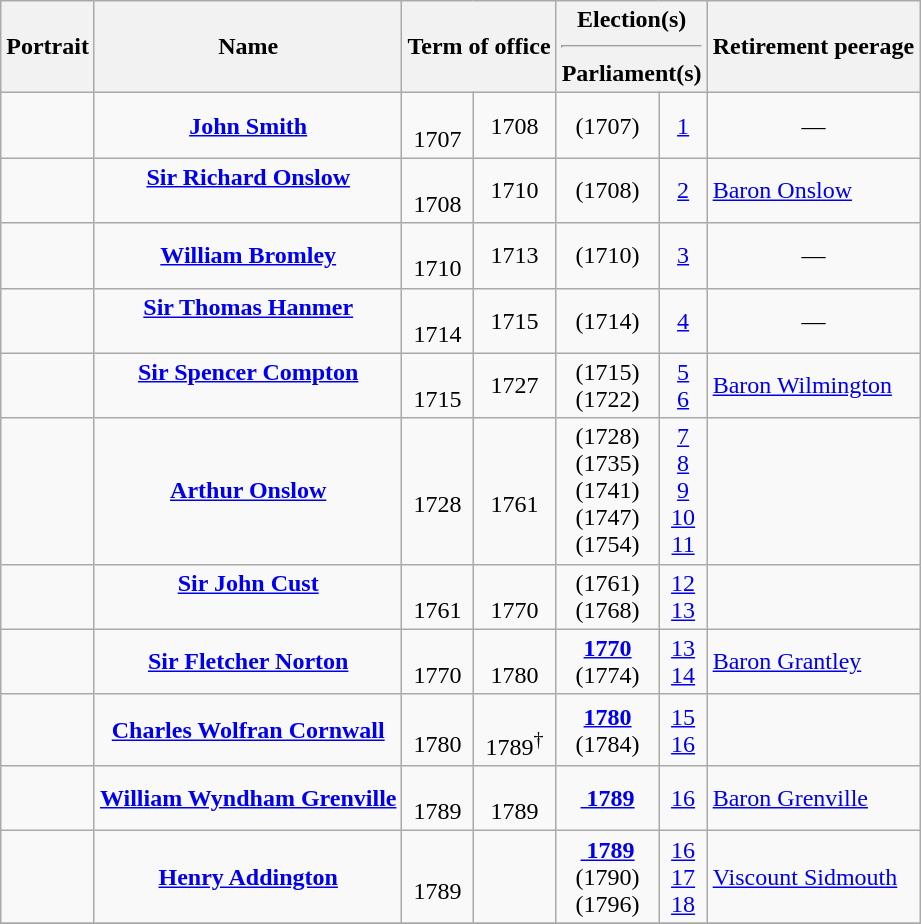<table class="wikitable plainrowheaders" style="text-align:Center;">
<tr>
<th>Portrait</th>
<th>Name<br></th>
<th colspan=2>Term of office<br></th>
<th colspan=2>Election(s)<br><hr>Parliament(s)</th>
<th>Retirement peerage</th>
</tr>
<tr>
<td></td>
<td><a href='#'><strong>John Smith</strong></a><br></td>
<td><br>1707</td>
<td>1708</td>
<td>(1707)</td>
<td><a href='#'>1</a></td>
<td>—</td>
</tr>
<tr>
<td></td>
<td><a href='#'><strong>Sir Richard Onslow</strong></a><br><br></td>
<td><br>1708</td>
<td>1710</td>
<td>(1708)</td>
<td><a href='#'>2</a></td>
<td align=left><a href='#'>Baron Onslow</a></td>
</tr>
<tr>
<td></td>
<td><a href='#'><strong>William Bromley</strong></a><br></td>
<td><br>1710</td>
<td>1713</td>
<td>(1710)</td>
<td><a href='#'>3</a></td>
<td>—</td>
</tr>
<tr>
<td></td>
<td><a href='#'><strong>Sir Thomas Hanmer</strong></a><br><br></td>
<td><br>1714</td>
<td>1715</td>
<td>(1714)</td>
<td><a href='#'>4</a></td>
<td>—</td>
</tr>
<tr>
<td></td>
<td><a href='#'><strong>Sir Spencer Compton</strong></a><br><br></td>
<td><br>1715</td>
<td>1727</td>
<td>(1715)<br>(1722)</td>
<td><a href='#'>5</a><br><a href='#'>6</a></td>
<td align=left><a href='#'>Baron Wilmington</a></td>
</tr>
<tr>
<td></td>
<td><strong><a href='#'>Arthur Onslow</a></strong><br></td>
<td><br>1728</td>
<td><br>1761</td>
<td>(1728)<br>(1735)<br>(1741)<br>(1747)<br>(1754)</td>
<td><a href='#'>7</a><br><a href='#'>8</a><br><a href='#'>9</a><br><a href='#'>10</a><br><a href='#'>11</a></td>
<td></td>
</tr>
<tr>
<td></td>
<td><a href='#'><strong>Sir John Cust</strong></a><br><br></td>
<td><br>1761</td>
<td><br>1770</td>
<td>(1761)<br>(1768)</td>
<td><a href='#'>12</a><br><a href='#'>13</a></td>
<td></td>
</tr>
<tr>
<td></td>
<td><a href='#'><strong>Sir Fletcher Norton</strong></a><br></td>
<td><br>1770</td>
<td><br>1780</td>
<td><strong><a href='#'>1770</a></strong><br>(1774)</td>
<td><a href='#'>13</a><br><a href='#'>14</a></td>
<td align=left><a href='#'>Baron Grantley</a></td>
</tr>
<tr>
<td></td>
<td><strong><a href='#'>Charles Wolfran Cornwall</a></strong><br></td>
<td><br>1780</td>
<td><br>1789<sup>†</sup></td>
<td><strong><a href='#'>1780</a></strong><br>(1784)</td>
<td><a href='#'>15</a><br><a href='#'>16</a></td>
<td></td>
</tr>
<tr>
<td></td>
<td><a href='#'><strong>William Wyndham Grenville</strong></a><br></td>
<td><br>1789<br></td>
<td><br>1789</td>
<td><strong><a href='#'> 1789</a></strong></td>
<td><a href='#'>16</a></td>
<td align=left><a href='#'>Baron Grenville</a></td>
</tr>
<tr>
<td></td>
<td><a href='#'><strong>Henry Addington</strong></a><br></td>
<td><br>1789</td>
<td></td>
<td><strong><a href='#'> 1789</a></strong><br>(1790)<br>(1796)</td>
<td><a href='#'>16</a><br><a href='#'>17</a><br><a href='#'>18</a></td>
<td align=left><a href='#'>Viscount Sidmouth</a></td>
</tr>
<tr>
</tr>
</table>
